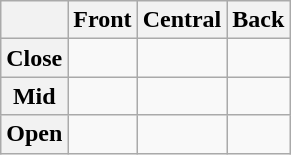<table class="wikitable" style="text-align:center">
<tr>
<th></th>
<th>Front</th>
<th>Central</th>
<th>Back</th>
</tr>
<tr>
<th>Close</th>
<td></td>
<td></td>
<td> </td>
</tr>
<tr>
<th>Mid</th>
<td> </td>
<td></td>
<td></td>
</tr>
<tr>
<th>Open</th>
<td></td>
<td></td>
<td></td>
</tr>
</table>
